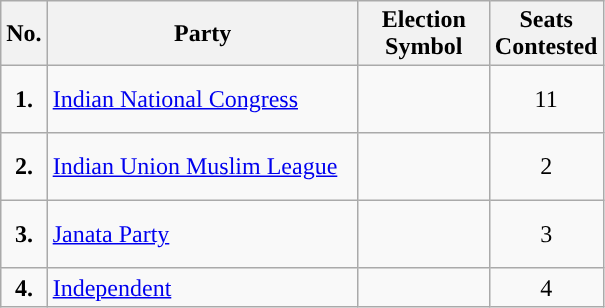<table class="wikitable">
<tr>
<th scope="col" style="width:4px;">No.</th>
<th scope="col" style="width:200px;">Party</th>
<th scope="col" style="width:80px;">Election Symbol</th>
<th scope="col" style="width:60px;">Seats Contested</th>
</tr>
<tr style="height: 45px;">
<td style="text-align:center; background:"><strong>1.</strong></td>
<td><a href='#'>Indian National Congress</a></td>
<td style="text-align:center;"></td>
<td style="text-align:center;">11</td>
</tr>
<tr style="height: 45px;">
<td style="text-align:center; background:"><strong>2.</strong></td>
<td><a href='#'>Indian Union Muslim League</a></td>
<td style="text-align:center;"></td>
<td style="text-align:center;">2</td>
</tr>
<tr style="height: 45px;">
<td style="text-align:center; background:"><strong>3.</strong></td>
<td><a href='#'>Janata Party</a></td>
<td style="text-align:center;"></td>
<td style="text-align:center;">3</td>
</tr>
<tr>
<td style="text-align:center; background:"><strong>4.</strong></td>
<td><a href='#'>Independent</a></td>
<td style="text-align:center;"></td>
<td style="text-align:center;">4</td>
</tr>
</table>
